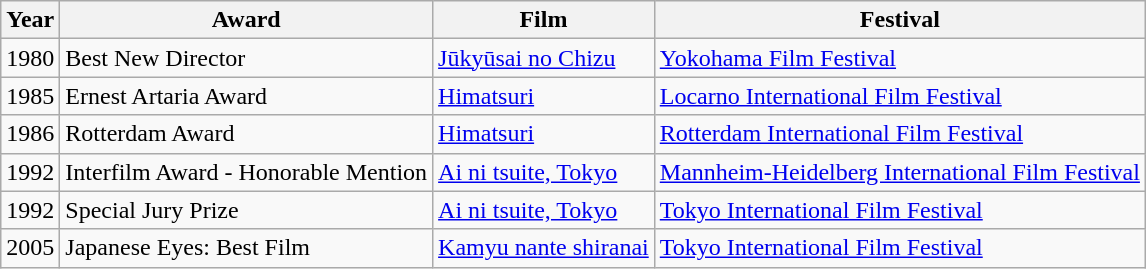<table class="wikitable">
<tr>
<th>Year</th>
<th>Award</th>
<th>Film</th>
<th>Festival</th>
</tr>
<tr>
<td>1980</td>
<td>Best New Director</td>
<td><a href='#'>Jūkyūsai no Chizu</a></td>
<td><a href='#'>Yokohama Film Festival</a></td>
</tr>
<tr>
<td>1985</td>
<td>Ernest Artaria Award</td>
<td><a href='#'>Himatsuri</a></td>
<td><a href='#'>Locarno International Film Festival</a></td>
</tr>
<tr>
<td>1986</td>
<td>Rotterdam Award</td>
<td><a href='#'>Himatsuri</a></td>
<td><a href='#'>Rotterdam International Film Festival</a></td>
</tr>
<tr>
<td>1992</td>
<td>Interfilm Award - Honorable Mention</td>
<td><a href='#'>Ai ni tsuite, Tokyo</a></td>
<td><a href='#'>Mannheim-Heidelberg International Film Festival</a></td>
</tr>
<tr>
<td>1992</td>
<td>Special Jury Prize</td>
<td><a href='#'>Ai ni tsuite, Tokyo</a></td>
<td><a href='#'>Tokyo International Film Festival</a></td>
</tr>
<tr>
<td>2005</td>
<td>Japanese Eyes: Best Film</td>
<td><a href='#'>Kamyu nante shiranai</a></td>
<td><a href='#'>Tokyo International Film Festival</a></td>
</tr>
</table>
